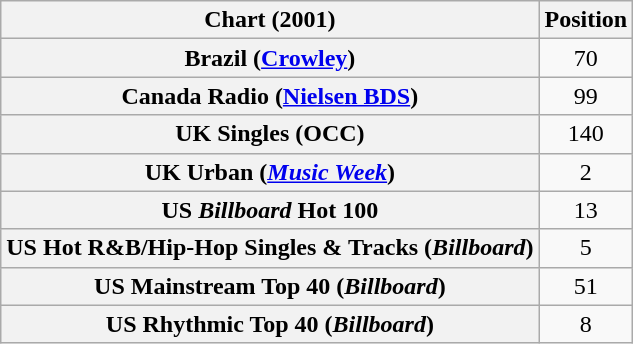<table class="wikitable sortable plainrowheaders" style="text-align:center">
<tr>
<th scope="col">Chart (2001)</th>
<th scope="col">Position</th>
</tr>
<tr>
<th scope="row">Brazil (<a href='#'>Crowley</a>)</th>
<td>70</td>
</tr>
<tr>
<th scope="row">Canada Radio (<a href='#'>Nielsen BDS</a>)</th>
<td>99</td>
</tr>
<tr>
<th scope="row">UK Singles (OCC)</th>
<td>140</td>
</tr>
<tr>
<th scope="row">UK Urban (<em><a href='#'>Music Week</a></em>)</th>
<td>2</td>
</tr>
<tr>
<th scope="row">US <em>Billboard</em> Hot 100</th>
<td>13</td>
</tr>
<tr>
<th scope="row">US Hot R&B/Hip-Hop Singles & Tracks (<em>Billboard</em>)</th>
<td>5</td>
</tr>
<tr>
<th scope="row">US Mainstream Top 40 (<em>Billboard</em>)</th>
<td>51</td>
</tr>
<tr>
<th scope="row">US Rhythmic Top 40 (<em>Billboard</em>)</th>
<td>8</td>
</tr>
</table>
